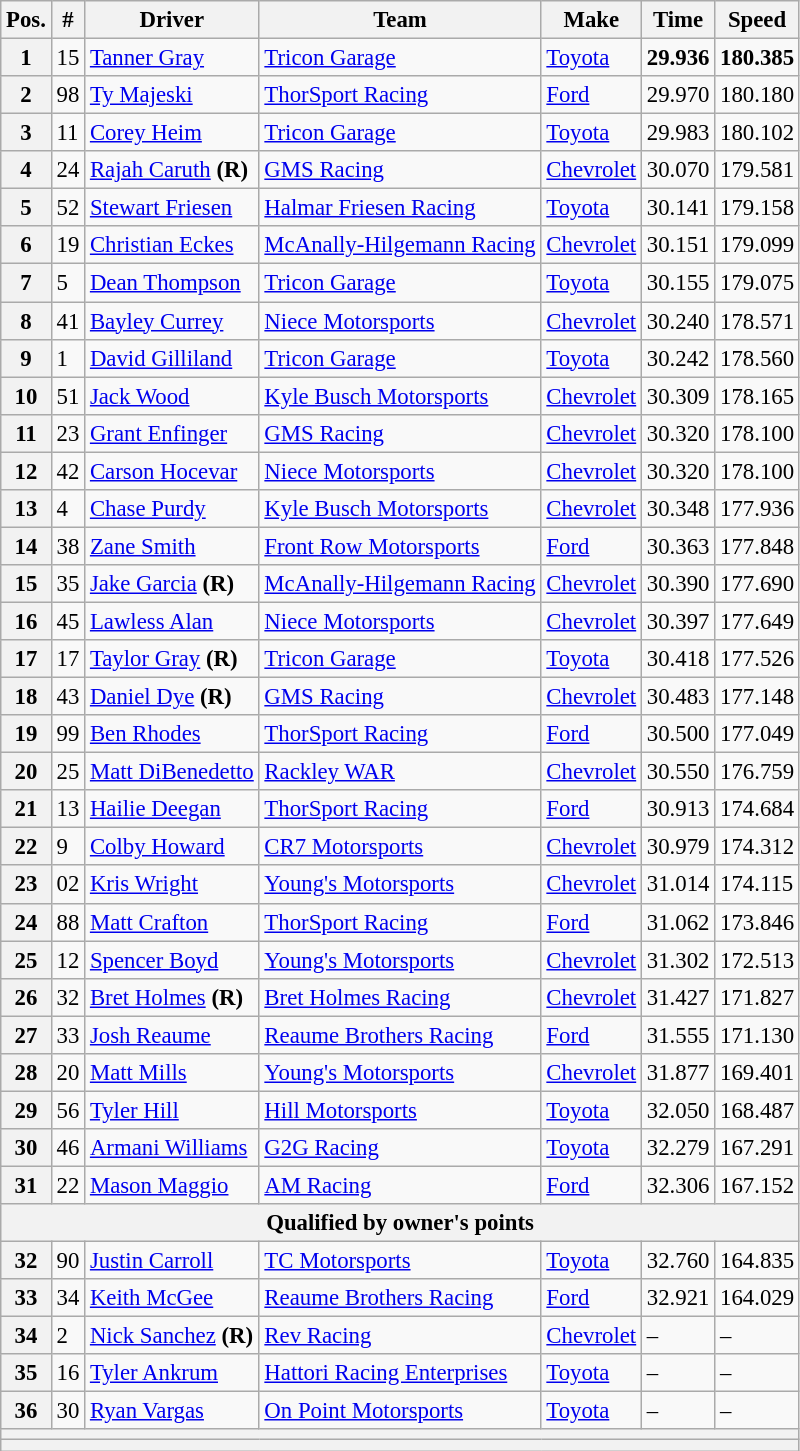<table class="wikitable" style="font-size:95%">
<tr>
<th>Pos.</th>
<th>#</th>
<th>Driver</th>
<th>Team</th>
<th>Make</th>
<th>Time</th>
<th>Speed</th>
</tr>
<tr>
<th>1</th>
<td>15</td>
<td><a href='#'>Tanner Gray</a></td>
<td><a href='#'>Tricon Garage</a></td>
<td><a href='#'>Toyota</a></td>
<td><strong>29.936</strong></td>
<td><strong>180.385</strong></td>
</tr>
<tr>
<th>2</th>
<td>98</td>
<td><a href='#'>Ty Majeski</a></td>
<td><a href='#'>ThorSport Racing</a></td>
<td><a href='#'>Ford</a></td>
<td>29.970</td>
<td>180.180</td>
</tr>
<tr>
<th>3</th>
<td>11</td>
<td><a href='#'>Corey Heim</a></td>
<td><a href='#'>Tricon Garage</a></td>
<td><a href='#'>Toyota</a></td>
<td>29.983</td>
<td>180.102</td>
</tr>
<tr>
<th>4</th>
<td>24</td>
<td><a href='#'>Rajah Caruth</a> <strong>(R)</strong></td>
<td><a href='#'>GMS Racing</a></td>
<td><a href='#'>Chevrolet</a></td>
<td>30.070</td>
<td>179.581</td>
</tr>
<tr>
<th>5</th>
<td>52</td>
<td><a href='#'>Stewart Friesen</a></td>
<td><a href='#'>Halmar Friesen Racing</a></td>
<td><a href='#'>Toyota</a></td>
<td>30.141</td>
<td>179.158</td>
</tr>
<tr>
<th>6</th>
<td>19</td>
<td><a href='#'>Christian Eckes</a></td>
<td><a href='#'>McAnally-Hilgemann Racing</a></td>
<td><a href='#'>Chevrolet</a></td>
<td>30.151</td>
<td>179.099</td>
</tr>
<tr>
<th>7</th>
<td>5</td>
<td><a href='#'>Dean Thompson</a></td>
<td><a href='#'>Tricon Garage</a></td>
<td><a href='#'>Toyota</a></td>
<td>30.155</td>
<td>179.075</td>
</tr>
<tr>
<th>8</th>
<td>41</td>
<td><a href='#'>Bayley Currey</a></td>
<td><a href='#'>Niece Motorsports</a></td>
<td><a href='#'>Chevrolet</a></td>
<td>30.240</td>
<td>178.571</td>
</tr>
<tr>
<th>9</th>
<td>1</td>
<td><a href='#'>David Gilliland</a></td>
<td><a href='#'>Tricon Garage</a></td>
<td><a href='#'>Toyota</a></td>
<td>30.242</td>
<td>178.560</td>
</tr>
<tr>
<th>10</th>
<td>51</td>
<td><a href='#'>Jack Wood</a></td>
<td><a href='#'>Kyle Busch Motorsports</a></td>
<td><a href='#'>Chevrolet</a></td>
<td>30.309</td>
<td>178.165</td>
</tr>
<tr>
<th>11</th>
<td>23</td>
<td><a href='#'>Grant Enfinger</a></td>
<td><a href='#'>GMS Racing</a></td>
<td><a href='#'>Chevrolet</a></td>
<td>30.320</td>
<td>178.100</td>
</tr>
<tr>
<th>12</th>
<td>42</td>
<td><a href='#'>Carson Hocevar</a></td>
<td><a href='#'>Niece Motorsports</a></td>
<td><a href='#'>Chevrolet</a></td>
<td>30.320</td>
<td>178.100</td>
</tr>
<tr>
<th>13</th>
<td>4</td>
<td><a href='#'>Chase Purdy</a></td>
<td><a href='#'>Kyle Busch Motorsports</a></td>
<td><a href='#'>Chevrolet</a></td>
<td>30.348</td>
<td>177.936</td>
</tr>
<tr>
<th>14</th>
<td>38</td>
<td><a href='#'>Zane Smith</a></td>
<td><a href='#'>Front Row Motorsports</a></td>
<td><a href='#'>Ford</a></td>
<td>30.363</td>
<td>177.848</td>
</tr>
<tr>
<th>15</th>
<td>35</td>
<td><a href='#'>Jake Garcia</a> <strong>(R)</strong></td>
<td><a href='#'>McAnally-Hilgemann Racing</a></td>
<td><a href='#'>Chevrolet</a></td>
<td>30.390</td>
<td>177.690</td>
</tr>
<tr>
<th>16</th>
<td>45</td>
<td><a href='#'>Lawless Alan</a></td>
<td><a href='#'>Niece Motorsports</a></td>
<td><a href='#'>Chevrolet</a></td>
<td>30.397</td>
<td>177.649</td>
</tr>
<tr>
<th>17</th>
<td>17</td>
<td><a href='#'>Taylor Gray</a> <strong>(R)</strong></td>
<td><a href='#'>Tricon Garage</a></td>
<td><a href='#'>Toyota</a></td>
<td>30.418</td>
<td>177.526</td>
</tr>
<tr>
<th>18</th>
<td>43</td>
<td><a href='#'>Daniel Dye</a> <strong>(R)</strong></td>
<td><a href='#'>GMS Racing</a></td>
<td><a href='#'>Chevrolet</a></td>
<td>30.483</td>
<td>177.148</td>
</tr>
<tr>
<th>19</th>
<td>99</td>
<td><a href='#'>Ben Rhodes</a></td>
<td><a href='#'>ThorSport Racing</a></td>
<td><a href='#'>Ford</a></td>
<td>30.500</td>
<td>177.049</td>
</tr>
<tr>
<th>20</th>
<td>25</td>
<td><a href='#'>Matt DiBenedetto</a></td>
<td><a href='#'>Rackley WAR</a></td>
<td><a href='#'>Chevrolet</a></td>
<td>30.550</td>
<td>176.759</td>
</tr>
<tr>
<th>21</th>
<td>13</td>
<td><a href='#'>Hailie Deegan</a></td>
<td><a href='#'>ThorSport Racing</a></td>
<td><a href='#'>Ford</a></td>
<td>30.913</td>
<td>174.684</td>
</tr>
<tr>
<th>22</th>
<td>9</td>
<td><a href='#'>Colby Howard</a></td>
<td><a href='#'>CR7 Motorsports</a></td>
<td><a href='#'>Chevrolet</a></td>
<td>30.979</td>
<td>174.312</td>
</tr>
<tr>
<th>23</th>
<td>02</td>
<td><a href='#'>Kris Wright</a></td>
<td><a href='#'>Young's Motorsports</a></td>
<td><a href='#'>Chevrolet</a></td>
<td>31.014</td>
<td>174.115</td>
</tr>
<tr>
<th>24</th>
<td>88</td>
<td><a href='#'>Matt Crafton</a></td>
<td><a href='#'>ThorSport Racing</a></td>
<td><a href='#'>Ford</a></td>
<td>31.062</td>
<td>173.846</td>
</tr>
<tr>
<th>25</th>
<td>12</td>
<td><a href='#'>Spencer Boyd</a></td>
<td><a href='#'>Young's Motorsports</a></td>
<td><a href='#'>Chevrolet</a></td>
<td>31.302</td>
<td>172.513</td>
</tr>
<tr>
<th>26</th>
<td>32</td>
<td><a href='#'>Bret Holmes</a> <strong>(R)</strong></td>
<td><a href='#'>Bret Holmes Racing</a></td>
<td><a href='#'>Chevrolet</a></td>
<td>31.427</td>
<td>171.827</td>
</tr>
<tr>
<th>27</th>
<td>33</td>
<td><a href='#'>Josh Reaume</a></td>
<td><a href='#'>Reaume Brothers Racing</a></td>
<td><a href='#'>Ford</a></td>
<td>31.555</td>
<td>171.130</td>
</tr>
<tr>
<th>28</th>
<td>20</td>
<td><a href='#'>Matt Mills</a></td>
<td><a href='#'>Young's Motorsports</a></td>
<td><a href='#'>Chevrolet</a></td>
<td>31.877</td>
<td>169.401</td>
</tr>
<tr>
<th>29</th>
<td>56</td>
<td><a href='#'>Tyler Hill</a></td>
<td><a href='#'>Hill Motorsports</a></td>
<td><a href='#'>Toyota</a></td>
<td>32.050</td>
<td>168.487</td>
</tr>
<tr>
<th>30</th>
<td>46</td>
<td><a href='#'>Armani Williams</a></td>
<td><a href='#'>G2G Racing</a></td>
<td><a href='#'>Toyota</a></td>
<td>32.279</td>
<td>167.291</td>
</tr>
<tr>
<th>31</th>
<td>22</td>
<td><a href='#'>Mason Maggio</a></td>
<td><a href='#'>AM Racing</a></td>
<td><a href='#'>Ford</a></td>
<td>32.306</td>
<td>167.152</td>
</tr>
<tr>
<th colspan="7">Qualified by owner's points</th>
</tr>
<tr>
<th>32</th>
<td>90</td>
<td><a href='#'>Justin Carroll</a></td>
<td><a href='#'>TC Motorsports</a></td>
<td><a href='#'>Toyota</a></td>
<td>32.760</td>
<td>164.835</td>
</tr>
<tr>
<th>33</th>
<td>34</td>
<td><a href='#'>Keith McGee</a></td>
<td><a href='#'>Reaume Brothers Racing</a></td>
<td><a href='#'>Ford</a></td>
<td>32.921</td>
<td>164.029</td>
</tr>
<tr>
<th>34</th>
<td>2</td>
<td><a href='#'>Nick Sanchez</a> <strong>(R)</strong></td>
<td><a href='#'>Rev Racing</a></td>
<td><a href='#'>Chevrolet</a></td>
<td>–</td>
<td>–</td>
</tr>
<tr>
<th>35</th>
<td>16</td>
<td><a href='#'>Tyler Ankrum</a></td>
<td><a href='#'>Hattori Racing Enterprises</a></td>
<td><a href='#'>Toyota</a></td>
<td>–</td>
<td>–</td>
</tr>
<tr>
<th>36</th>
<td>30</td>
<td><a href='#'>Ryan Vargas</a></td>
<td><a href='#'>On Point Motorsports</a></td>
<td><a href='#'>Toyota</a></td>
<td>–</td>
<td>–</td>
</tr>
<tr>
<th colspan="7"></th>
</tr>
<tr>
<th colspan="7"></th>
</tr>
</table>
